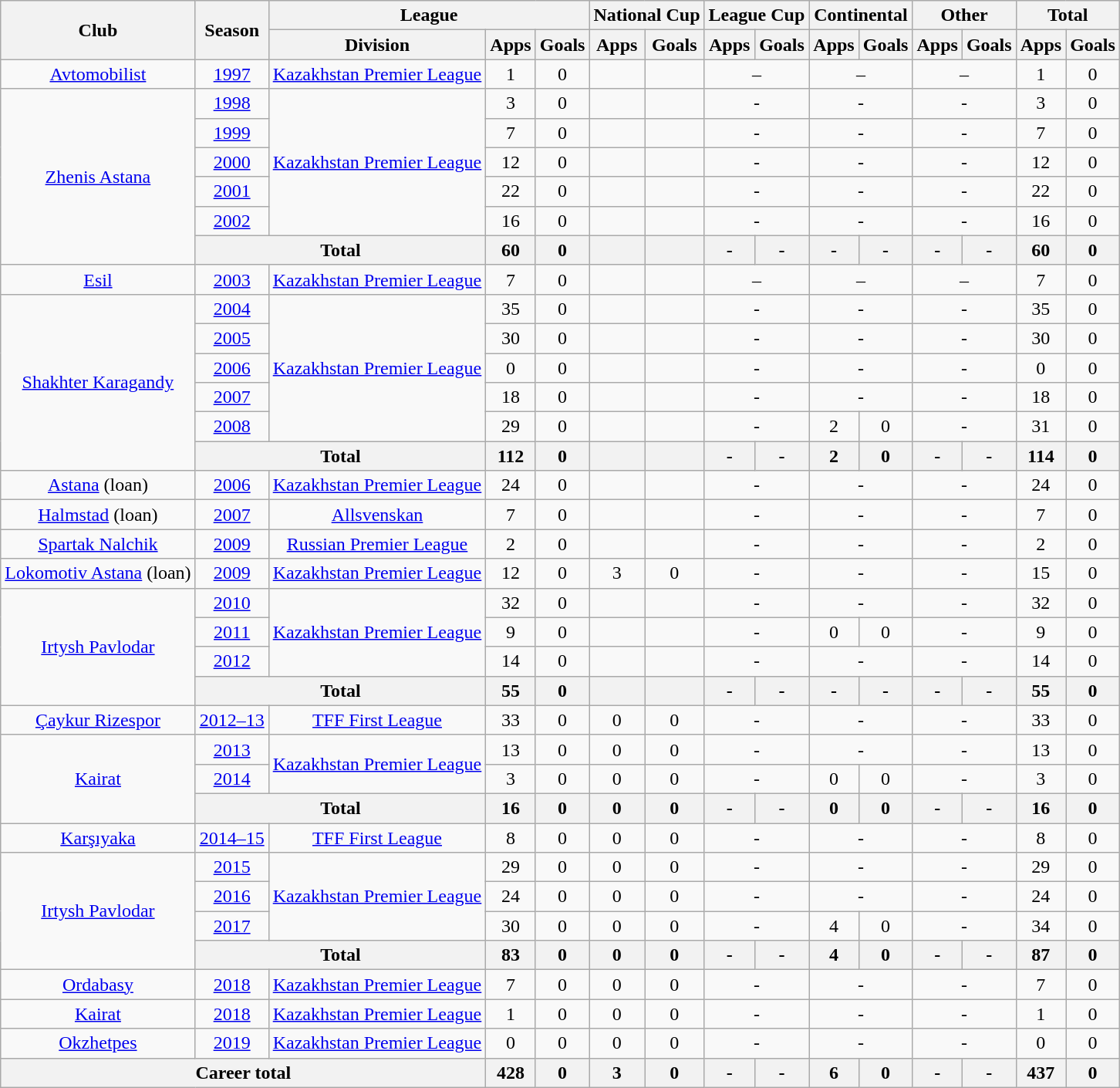<table class="wikitable" style="text-align: center;">
<tr>
<th rowspan="2">Club</th>
<th rowspan="2">Season</th>
<th colspan="3">League</th>
<th colspan="2">National Cup</th>
<th colspan="2">League Cup</th>
<th colspan="2">Continental</th>
<th colspan="2">Other</th>
<th colspan="2">Total</th>
</tr>
<tr>
<th>Division</th>
<th>Apps</th>
<th>Goals</th>
<th>Apps</th>
<th>Goals</th>
<th>Apps</th>
<th>Goals</th>
<th>Apps</th>
<th>Goals</th>
<th>Apps</th>
<th>Goals</th>
<th>Apps</th>
<th>Goals</th>
</tr>
<tr>
<td valign="center"><a href='#'>Avtomobilist</a></td>
<td><a href='#'>1997</a></td>
<td><a href='#'>Kazakhstan Premier League</a></td>
<td>1</td>
<td>0</td>
<td></td>
<td></td>
<td colspan="2">–</td>
<td colspan="2">–</td>
<td colspan="2">–</td>
<td>1</td>
<td>0</td>
</tr>
<tr>
<td rowspan="6" valign="center"><a href='#'>Zhenis Astana</a></td>
<td><a href='#'>1998</a></td>
<td rowspan="5" valign="center"><a href='#'>Kazakhstan Premier League</a></td>
<td>3</td>
<td>0</td>
<td></td>
<td></td>
<td colspan="2">-</td>
<td colspan="2">-</td>
<td colspan="2">-</td>
<td>3</td>
<td>0</td>
</tr>
<tr>
<td><a href='#'>1999</a></td>
<td>7</td>
<td>0</td>
<td></td>
<td></td>
<td colspan="2">-</td>
<td colspan="2">-</td>
<td colspan="2">-</td>
<td>7</td>
<td>0</td>
</tr>
<tr>
<td><a href='#'>2000</a></td>
<td>12</td>
<td>0</td>
<td></td>
<td></td>
<td colspan="2">-</td>
<td colspan="2">-</td>
<td colspan="2">-</td>
<td>12</td>
<td>0</td>
</tr>
<tr>
<td><a href='#'>2001</a></td>
<td>22</td>
<td>0</td>
<td></td>
<td></td>
<td colspan="2">-</td>
<td colspan="2">-</td>
<td colspan="2">-</td>
<td>22</td>
<td>0</td>
</tr>
<tr>
<td><a href='#'>2002</a></td>
<td>16</td>
<td>0</td>
<td></td>
<td></td>
<td colspan="2">-</td>
<td colspan="2">-</td>
<td colspan="2">-</td>
<td>16</td>
<td>0</td>
</tr>
<tr>
<th colspan="2">Total</th>
<th>60</th>
<th>0</th>
<th></th>
<th></th>
<th>-</th>
<th>-</th>
<th>-</th>
<th>-</th>
<th>-</th>
<th>-</th>
<th>60</th>
<th>0</th>
</tr>
<tr>
<td valign="center"><a href='#'>Esil</a></td>
<td><a href='#'>2003</a></td>
<td><a href='#'>Kazakhstan Premier League</a></td>
<td>7</td>
<td>0</td>
<td></td>
<td></td>
<td colspan="2">–</td>
<td colspan="2">–</td>
<td colspan="2">–</td>
<td>7</td>
<td>0</td>
</tr>
<tr>
<td rowspan="6" valign="center"><a href='#'>Shakhter Karagandy</a></td>
<td><a href='#'>2004</a></td>
<td rowspan="5" valign="center"><a href='#'>Kazakhstan Premier League</a></td>
<td>35</td>
<td>0</td>
<td></td>
<td></td>
<td colspan="2">-</td>
<td colspan="2">-</td>
<td colspan="2">-</td>
<td>35</td>
<td>0</td>
</tr>
<tr>
<td><a href='#'>2005</a></td>
<td>30</td>
<td>0</td>
<td></td>
<td></td>
<td colspan="2">-</td>
<td colspan="2">-</td>
<td colspan="2">-</td>
<td>30</td>
<td>0</td>
</tr>
<tr>
<td><a href='#'>2006</a></td>
<td>0</td>
<td>0</td>
<td></td>
<td></td>
<td colspan="2">-</td>
<td colspan="2">-</td>
<td colspan="2">-</td>
<td>0</td>
<td>0</td>
</tr>
<tr>
<td><a href='#'>2007</a></td>
<td>18</td>
<td>0</td>
<td></td>
<td></td>
<td colspan="2">-</td>
<td colspan="2">-</td>
<td colspan="2">-</td>
<td>18</td>
<td>0</td>
</tr>
<tr>
<td><a href='#'>2008</a></td>
<td>29</td>
<td>0</td>
<td></td>
<td></td>
<td colspan="2">-</td>
<td>2</td>
<td>0</td>
<td colspan="2">-</td>
<td>31</td>
<td>0</td>
</tr>
<tr>
<th colspan="2">Total</th>
<th>112</th>
<th>0</th>
<th></th>
<th></th>
<th>-</th>
<th>-</th>
<th>2</th>
<th>0</th>
<th>-</th>
<th>-</th>
<th>114</th>
<th>0</th>
</tr>
<tr>
<td valign="center"><a href='#'>Astana</a> (loan)</td>
<td><a href='#'>2006</a></td>
<td><a href='#'>Kazakhstan Premier League</a></td>
<td>24</td>
<td>0</td>
<td></td>
<td></td>
<td colspan="2">-</td>
<td colspan="2">-</td>
<td colspan="2">-</td>
<td>24</td>
<td>0</td>
</tr>
<tr>
<td valign="center"><a href='#'>Halmstad</a> (loan)</td>
<td><a href='#'>2007</a></td>
<td><a href='#'>Allsvenskan</a></td>
<td>7</td>
<td>0</td>
<td></td>
<td></td>
<td colspan="2">-</td>
<td colspan="2">-</td>
<td colspan="2">-</td>
<td>7</td>
<td>0</td>
</tr>
<tr>
<td valign="center"><a href='#'>Spartak Nalchik</a></td>
<td><a href='#'>2009</a></td>
<td><a href='#'>Russian Premier League</a></td>
<td>2</td>
<td>0</td>
<td></td>
<td></td>
<td colspan="2">-</td>
<td colspan="2">-</td>
<td colspan="2">-</td>
<td>2</td>
<td>0</td>
</tr>
<tr>
<td valign="center"><a href='#'>Lokomotiv Astana</a> (loan)</td>
<td><a href='#'>2009</a></td>
<td><a href='#'>Kazakhstan Premier League</a></td>
<td>12</td>
<td>0</td>
<td>3</td>
<td>0</td>
<td colspan="2">-</td>
<td colspan="2">-</td>
<td colspan="2">-</td>
<td>15</td>
<td>0</td>
</tr>
<tr>
<td rowspan="4" valign="center"><a href='#'>Irtysh Pavlodar</a></td>
<td><a href='#'>2010</a></td>
<td rowspan="3" valign="center"><a href='#'>Kazakhstan Premier League</a></td>
<td>32</td>
<td>0</td>
<td></td>
<td></td>
<td colspan="2">-</td>
<td colspan="2">-</td>
<td colspan="2">-</td>
<td>32</td>
<td>0</td>
</tr>
<tr>
<td><a href='#'>2011</a></td>
<td>9</td>
<td>0</td>
<td></td>
<td></td>
<td colspan="2">-</td>
<td>0</td>
<td>0</td>
<td colspan="2">-</td>
<td>9</td>
<td>0</td>
</tr>
<tr>
<td><a href='#'>2012</a></td>
<td>14</td>
<td>0</td>
<td></td>
<td></td>
<td colspan="2">-</td>
<td colspan="2">-</td>
<td colspan="2">-</td>
<td>14</td>
<td>0</td>
</tr>
<tr>
<th colspan="2">Total</th>
<th>55</th>
<th>0</th>
<th></th>
<th></th>
<th>-</th>
<th>-</th>
<th>-</th>
<th>-</th>
<th>-</th>
<th>-</th>
<th>55</th>
<th>0</th>
</tr>
<tr>
<td valign="center"><a href='#'>Çaykur Rizespor</a></td>
<td><a href='#'>2012–13</a></td>
<td><a href='#'>TFF First League</a></td>
<td>33</td>
<td>0</td>
<td>0</td>
<td>0</td>
<td colspan="2">-</td>
<td colspan="2">-</td>
<td colspan="2">-</td>
<td>33</td>
<td>0</td>
</tr>
<tr>
<td rowspan="3" valign="center"><a href='#'>Kairat</a></td>
<td><a href='#'>2013</a></td>
<td rowspan="2" valign="center"><a href='#'>Kazakhstan Premier League</a></td>
<td>13</td>
<td>0</td>
<td>0</td>
<td>0</td>
<td colspan="2">-</td>
<td colspan="2">-</td>
<td colspan="2">-</td>
<td>13</td>
<td>0</td>
</tr>
<tr>
<td><a href='#'>2014</a></td>
<td>3</td>
<td>0</td>
<td>0</td>
<td>0</td>
<td colspan="2">-</td>
<td>0</td>
<td>0</td>
<td colspan="2">-</td>
<td>3</td>
<td>0</td>
</tr>
<tr>
<th colspan="2">Total</th>
<th>16</th>
<th>0</th>
<th>0</th>
<th>0</th>
<th>-</th>
<th>-</th>
<th>0</th>
<th>0</th>
<th>-</th>
<th>-</th>
<th>16</th>
<th>0</th>
</tr>
<tr>
<td valign="center"><a href='#'>Karşıyaka</a></td>
<td><a href='#'>2014–15</a></td>
<td><a href='#'>TFF First League</a></td>
<td>8</td>
<td>0</td>
<td>0</td>
<td>0</td>
<td colspan="2">-</td>
<td colspan="2">-</td>
<td colspan="2">-</td>
<td>8</td>
<td>0</td>
</tr>
<tr>
<td rowspan="4" valign="center"><a href='#'>Irtysh Pavlodar</a></td>
<td><a href='#'>2015</a></td>
<td rowspan="3" valign="center"><a href='#'>Kazakhstan Premier League</a></td>
<td>29</td>
<td>0</td>
<td>0</td>
<td>0</td>
<td colspan="2">-</td>
<td colspan="2">-</td>
<td colspan="2">-</td>
<td>29</td>
<td>0</td>
</tr>
<tr>
<td><a href='#'>2016</a></td>
<td>24</td>
<td>0</td>
<td>0</td>
<td>0</td>
<td colspan="2">-</td>
<td colspan="2">-</td>
<td colspan="2">-</td>
<td>24</td>
<td>0</td>
</tr>
<tr>
<td><a href='#'>2017</a></td>
<td>30</td>
<td>0</td>
<td>0</td>
<td>0</td>
<td colspan="2">-</td>
<td>4</td>
<td>0</td>
<td colspan="2">-</td>
<td>34</td>
<td>0</td>
</tr>
<tr>
<th colspan="2">Total</th>
<th>83</th>
<th>0</th>
<th>0</th>
<th>0</th>
<th>-</th>
<th>-</th>
<th>4</th>
<th>0</th>
<th>-</th>
<th>-</th>
<th>87</th>
<th>0</th>
</tr>
<tr>
<td valign="center"><a href='#'>Ordabasy</a></td>
<td><a href='#'>2018</a></td>
<td><a href='#'>Kazakhstan Premier League</a></td>
<td>7</td>
<td>0</td>
<td>0</td>
<td>0</td>
<td colspan="2">-</td>
<td colspan="2">-</td>
<td colspan="2">-</td>
<td>7</td>
<td>0</td>
</tr>
<tr>
<td valign="center"><a href='#'>Kairat</a></td>
<td><a href='#'>2018</a></td>
<td><a href='#'>Kazakhstan Premier League</a></td>
<td>1</td>
<td>0</td>
<td>0</td>
<td>0</td>
<td colspan="2">-</td>
<td colspan="2">-</td>
<td colspan="2">-</td>
<td>1</td>
<td>0</td>
</tr>
<tr>
<td valign="center"><a href='#'>Okzhetpes</a></td>
<td><a href='#'>2019</a></td>
<td><a href='#'>Kazakhstan Premier League</a></td>
<td>0</td>
<td>0</td>
<td>0</td>
<td>0</td>
<td colspan="2">-</td>
<td colspan="2">-</td>
<td colspan="2">-</td>
<td>0</td>
<td>0</td>
</tr>
<tr>
<th colspan="3">Career total</th>
<th>428</th>
<th>0</th>
<th>3</th>
<th>0</th>
<th>-</th>
<th>-</th>
<th>6</th>
<th>0</th>
<th>-</th>
<th>-</th>
<th>437</th>
<th>0</th>
</tr>
</table>
